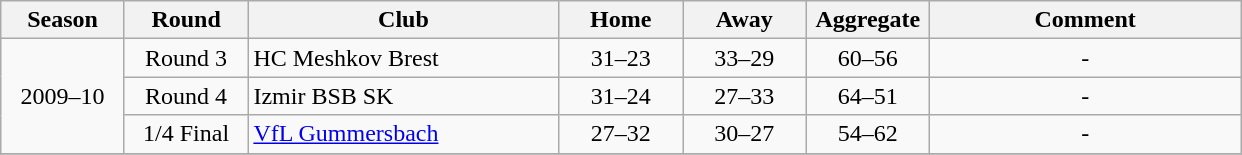<table class="wikitable" style="text-align:center">
<tr>
<th width=75px>Season</th>
<th width=75px>Round</th>
<th width=200px>Club</th>
<th width=75px>Home</th>
<th width=75px>Away</th>
<th width=75px>Aggregate</th>
<th width=200px>Comment</th>
</tr>
<tr>
<td rowspan="3">2009–10</td>
<td>Round 3</td>
<td align=left> HC Meshkov Brest</td>
<td>31–23</td>
<td>33–29</td>
<td>60–56</td>
<td>-</td>
</tr>
<tr>
<td>Round 4</td>
<td align=left> Izmir BSB SK</td>
<td>31–24</td>
<td>27–33</td>
<td>64–51</td>
<td>-</td>
</tr>
<tr>
<td>1/4 Final</td>
<td align=left> <a href='#'>VfL Gummersbach</a></td>
<td>27–32</td>
<td>30–27</td>
<td>54–62</td>
<td>-</td>
</tr>
<tr>
</tr>
</table>
